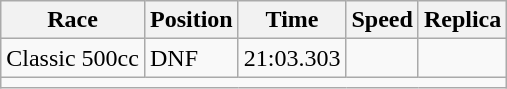<table class="wikitable">
<tr>
<th>Race</th>
<th>Position</th>
<th>Time</th>
<th>Speed</th>
<th>Replica</th>
</tr>
<tr>
<td>Classic 500cc</td>
<td>DNF</td>
<td>21:03.303</td>
<td></td>
<td></td>
</tr>
<tr>
<td colspan=5></td>
</tr>
</table>
